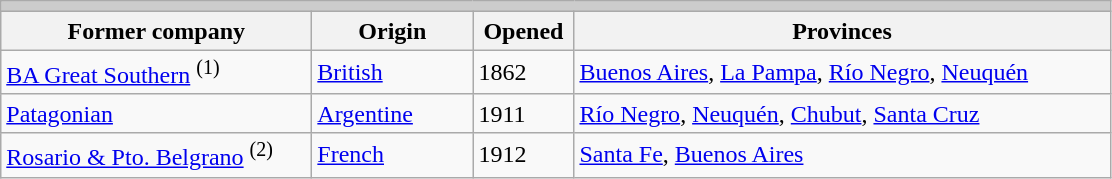<table class="wikitable sortable" style="text-align:left">
<tr>
<td colspan="4" style= "background: #cccccc; color: #00000"></td>
</tr>
<tr>
<th width=200px>Former company</th>
<th width=100px>Origin</th>
<th width=60px>Opened</th>
<th width=350px>Provinces</th>
</tr>
<tr>
<td><a href='#'>BA Great Southern</a> <sup>(1)</sup></td>
<td><a href='#'>British</a></td>
<td>1862</td>
<td><a href='#'>Buenos Aires</a>, <a href='#'>La Pampa</a>, <a href='#'>Río Negro</a>, <a href='#'>Neuquén</a></td>
</tr>
<tr>
<td><a href='#'>Patagonian</a></td>
<td><a href='#'>Argentine</a></td>
<td>1911</td>
<td><a href='#'>Río Negro</a>, <a href='#'>Neuquén</a>, <a href='#'>Chubut</a>, <a href='#'>Santa Cruz</a></td>
</tr>
<tr>
<td><a href='#'>Rosario & Pto. Belgrano</a> <sup>(2)</sup></td>
<td><a href='#'>French</a></td>
<td>1912</td>
<td><a href='#'>Santa Fe</a>, <a href='#'>Buenos Aires</a></td>
</tr>
</table>
